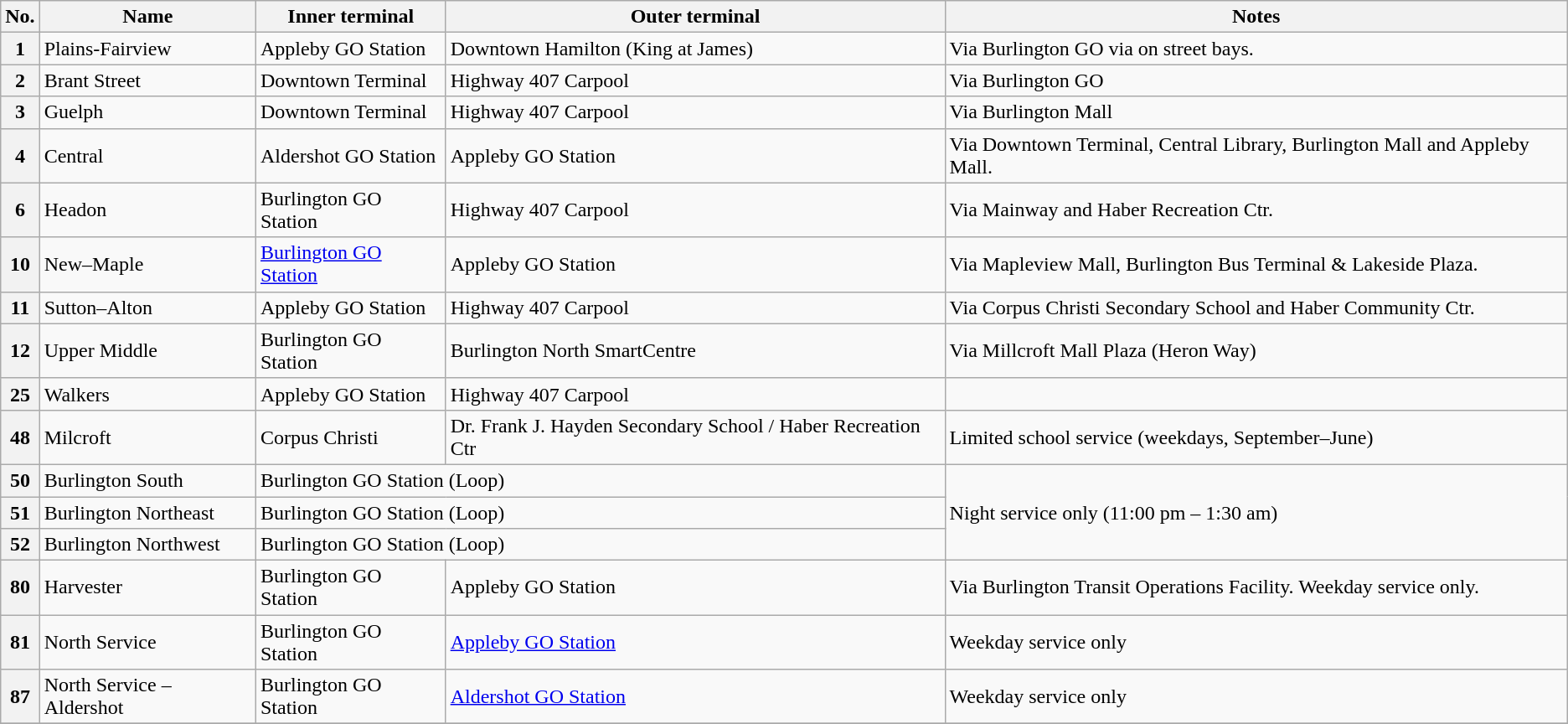<table class="wikitable sortable">
<tr>
<th>No.</th>
<th>Name</th>
<th>Inner terminal</th>
<th>Outer terminal</th>
<th class="unsortable">Notes</th>
</tr>
<tr>
<th>1</th>
<td>Plains-Fairview</td>
<td>Appleby GO Station</td>
<td>Downtown Hamilton (King at James)</td>
<td>Via Burlington GO via on street bays.</td>
</tr>
<tr>
<th>2</th>
<td>Brant Street</td>
<td>Downtown Terminal</td>
<td>Highway 407 Carpool</td>
<td>Via Burlington GO</td>
</tr>
<tr>
<th>3</th>
<td>Guelph</td>
<td>Downtown Terminal</td>
<td>Highway 407 Carpool</td>
<td>Via Burlington Mall</td>
</tr>
<tr>
<th>4</th>
<td>Central</td>
<td>Aldershot GO Station</td>
<td>Appleby GO Station</td>
<td>Via Downtown Terminal, Central Library, Burlington Mall and Appleby Mall.</td>
</tr>
<tr>
<th>6</th>
<td>Headon</td>
<td>Burlington GO Station</td>
<td>Highway 407 Carpool</td>
<td>Via Mainway and Haber Recreation Ctr.</td>
</tr>
<tr>
<th>10</th>
<td>New–Maple</td>
<td><a href='#'>Burlington GO Station</a></td>
<td>Appleby GO Station</td>
<td>Via Mapleview Mall, Burlington Bus Terminal & Lakeside Plaza.</td>
</tr>
<tr>
<th>11</th>
<td>Sutton–Alton</td>
<td>Appleby GO Station</td>
<td>Highway 407 Carpool</td>
<td>Via Corpus Christi Secondary School and Haber Community Ctr.</td>
</tr>
<tr>
<th>12</th>
<td>Upper Middle</td>
<td>Burlington GO Station</td>
<td>Burlington North SmartCentre</td>
<td>Via Millcroft Mall Plaza (Heron Way)</td>
</tr>
<tr>
<th>25</th>
<td>Walkers</td>
<td>Appleby GO Station</td>
<td>Highway 407 Carpool</td>
<td></td>
</tr>
<tr>
<th>48</th>
<td>Milcroft</td>
<td>Corpus Christi</td>
<td>Dr. Frank J. Hayden Secondary School / Haber Recreation Ctr</td>
<td>Limited school service (weekdays, September–June)</td>
</tr>
<tr>
<th>50</th>
<td>Burlington South</td>
<td colspan="2">Burlington GO Station (Loop)</td>
<td rowspan="3">Night service only (11:00 pm – 1:30 am)</td>
</tr>
<tr>
<th>51</th>
<td>Burlington Northeast</td>
<td colspan="2">Burlington GO Station (Loop)</td>
</tr>
<tr>
<th>52</th>
<td>Burlington Northwest</td>
<td colspan="2">Burlington GO Station (Loop)</td>
</tr>
<tr>
<th>80</th>
<td>Harvester</td>
<td>Burlington GO Station</td>
<td>Appleby GO Station</td>
<td>Via Burlington Transit Operations Facility. Weekday service only.</td>
</tr>
<tr>
<th>81</th>
<td>North Service</td>
<td>Burlington GO Station</td>
<td><a href='#'>Appleby GO Station</a></td>
<td>Weekday service only</td>
</tr>
<tr>
<th>87</th>
<td>North Service – Aldershot</td>
<td>Burlington GO Station</td>
<td><a href='#'>Aldershot GO Station</a></td>
<td>Weekday service only</td>
</tr>
<tr>
</tr>
</table>
